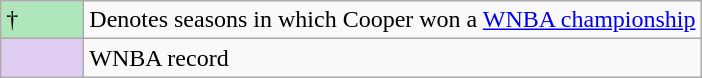<table class="wikitable">
<tr>
<td style="background:#afe6ba; width:3em;">†</td>
<td>Denotes seasons in which Cooper won a <a href='#'>WNBA championship</a></td>
</tr>
<tr>
<td style="background:#E0CEF2; width:1em"></td>
<td>WNBA record</td>
</tr>
</table>
